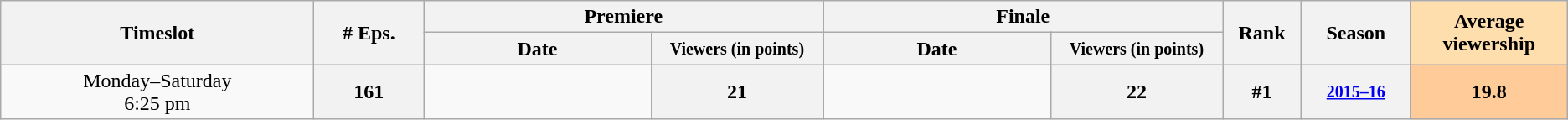<table class="wikitable">
<tr>
<th style="width:20%;" rowspan="2">Timeslot</th>
<th style="width:7%;" rowspan="2"># Eps.</th>
<th colspan=2>Premiere</th>
<th colspan=2>Finale</th>
<th style="width:5%;" rowspan="2">Rank</th>
<th style="width:7%;" rowspan="2">Season</th>
<th style="width:10%; background:#ffdead;" rowspan="2">Average viewership</th>
</tr>
<tr>
<th>Date</th>
<th span style="width:11%; font-size:smaller; line-height:100%;">Viewers (in points)</th>
<th>Date</th>
<th span style="width:11%; font-size:smaller; line-height:100%;">Viewers (in points)</th>
</tr>
<tr>
<td rowspan="1" style="text-align:center;">Monday–Saturday <br>6:25 pm</td>
<th>161</th>
<td style="font-size:11px;line-height:110%"></td>
<th>21</th>
<td style="font-size:11px;line-height:110%"></td>
<th>22</th>
<th>#1</th>
<th style="font-size:smaller"><a href='#'>2015–16</a></th>
<th style="background:#fc9;">19.8</th>
</tr>
</table>
